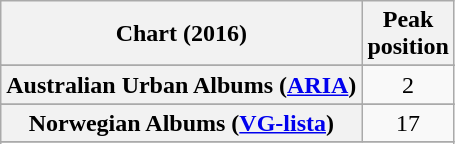<table class="wikitable sortable plainrowheaders" style="text-align:center">
<tr>
<th scope="col">Chart (2016)</th>
<th scope="col">Peak<br> position</th>
</tr>
<tr>
</tr>
<tr>
<th scope="row">Australian Urban Albums (<a href='#'>ARIA</a>)</th>
<td>2</td>
</tr>
<tr>
</tr>
<tr>
</tr>
<tr>
</tr>
<tr>
</tr>
<tr>
</tr>
<tr>
</tr>
<tr>
</tr>
<tr>
</tr>
<tr>
</tr>
<tr>
</tr>
<tr>
</tr>
<tr>
</tr>
<tr>
<th scope="row">Norwegian Albums (<a href='#'>VG-lista</a>)</th>
<td>17</td>
</tr>
<tr>
</tr>
<tr>
</tr>
<tr>
</tr>
<tr>
</tr>
<tr>
</tr>
<tr>
</tr>
<tr>
</tr>
</table>
